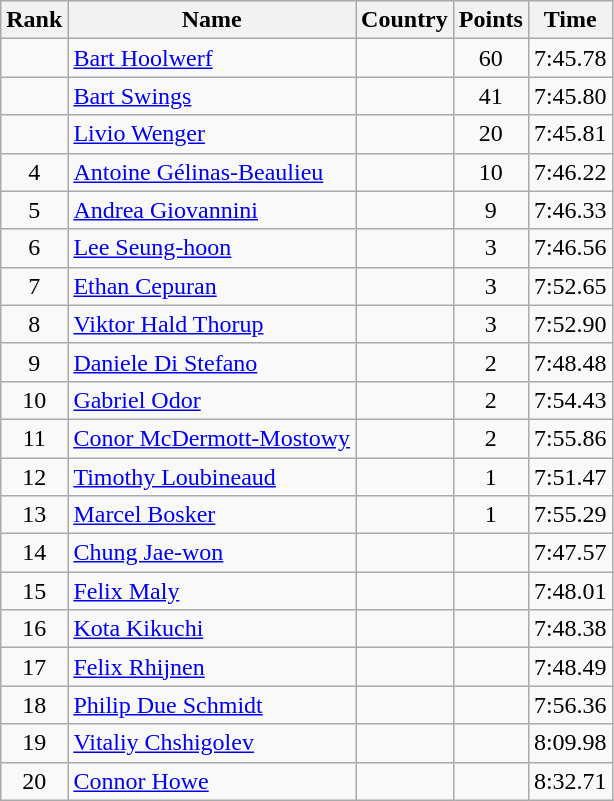<table class="wikitable sortable" style="text-align:center">
<tr>
<th>Rank</th>
<th>Name</th>
<th>Country</th>
<th>Points</th>
<th>Time</th>
</tr>
<tr>
<td></td>
<td align=left><a href='#'>Bart Hoolwerf</a></td>
<td align=left></td>
<td>60</td>
<td>7:45.78</td>
</tr>
<tr>
<td></td>
<td align=left><a href='#'>Bart Swings</a></td>
<td align=left></td>
<td>41</td>
<td>7:45.80</td>
</tr>
<tr>
<td></td>
<td align=left><a href='#'>Livio Wenger</a></td>
<td align=left></td>
<td>20</td>
<td>7:45.81</td>
</tr>
<tr>
<td>4</td>
<td align=left><a href='#'>Antoine Gélinas-Beaulieu</a></td>
<td align=left></td>
<td>10</td>
<td>7:46.22</td>
</tr>
<tr>
<td>5</td>
<td align=left><a href='#'>Andrea Giovannini</a></td>
<td align=left></td>
<td>9</td>
<td>7:46.33</td>
</tr>
<tr>
<td>6</td>
<td align=left><a href='#'>Lee Seung-hoon</a></td>
<td align=left></td>
<td>3</td>
<td>7:46.56</td>
</tr>
<tr>
<td>7</td>
<td align=left><a href='#'>Ethan Cepuran</a></td>
<td align=left></td>
<td>3</td>
<td>7:52.65</td>
</tr>
<tr>
<td>8</td>
<td align=left><a href='#'>Viktor Hald Thorup</a></td>
<td align=left></td>
<td>3</td>
<td>7:52.90</td>
</tr>
<tr>
<td>9</td>
<td align=left><a href='#'>Daniele Di Stefano</a></td>
<td align=left></td>
<td>2</td>
<td>7:48.48</td>
</tr>
<tr>
<td>10</td>
<td align=left><a href='#'>Gabriel Odor</a></td>
<td align=left></td>
<td>2</td>
<td>7:54.43</td>
</tr>
<tr>
<td>11</td>
<td align=left><a href='#'>Conor McDermott-Mostowy</a></td>
<td align=left></td>
<td>2</td>
<td>7:55.86</td>
</tr>
<tr>
<td>12</td>
<td align=left><a href='#'>Timothy Loubineaud</a></td>
<td align=left></td>
<td>1</td>
<td>7:51.47</td>
</tr>
<tr>
<td>13</td>
<td align=left><a href='#'>Marcel Bosker</a></td>
<td align=left></td>
<td>1</td>
<td>7:55.29</td>
</tr>
<tr>
<td>14</td>
<td align=left><a href='#'>Chung Jae-won</a></td>
<td align=left></td>
<td></td>
<td>7:47.57</td>
</tr>
<tr>
<td>15</td>
<td align=left><a href='#'>Felix Maly</a></td>
<td align=left></td>
<td></td>
<td>7:48.01</td>
</tr>
<tr>
<td>16</td>
<td align=left><a href='#'>Kota Kikuchi</a></td>
<td align=left></td>
<td></td>
<td>7:48.38</td>
</tr>
<tr>
<td>17</td>
<td align=left><a href='#'>Felix Rhijnen</a></td>
<td align=left></td>
<td></td>
<td>7:48.49</td>
</tr>
<tr>
<td>18</td>
<td align=left><a href='#'>Philip Due Schmidt</a></td>
<td align=left></td>
<td></td>
<td>7:56.36</td>
</tr>
<tr>
<td>19</td>
<td align=left><a href='#'>Vitaliy Chshigolev</a></td>
<td align=left></td>
<td></td>
<td>8:09.98</td>
</tr>
<tr>
<td>20</td>
<td align=left><a href='#'>Connor Howe</a></td>
<td align=left></td>
<td></td>
<td>8:32.71</td>
</tr>
</table>
